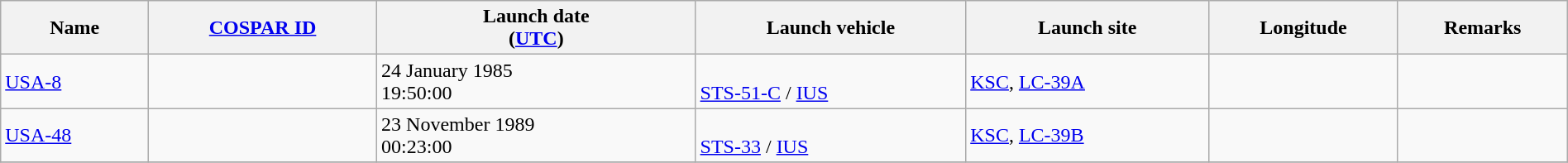<table class="wikitable" style="width:100%;">
<tr>
<th>Name</th>
<th><a href='#'>COSPAR ID</a></th>
<th>Launch date<br>(<a href='#'>UTC</a>)</th>
<th>Launch vehicle</th>
<th>Launch site</th>
<th>Longitude</th>
<th>Remarks</th>
</tr>
<tr>
<td><a href='#'>USA-8</a></td>
<td></td>
<td>24 January 1985<br>19:50:00</td>
<td><br><a href='#'>STS-51-C</a> / <a href='#'>IUS</a></td>
<td><a href='#'>KSC</a>, <a href='#'>LC-39A</a></td>
<td></td>
<td></td>
</tr>
<tr>
<td><a href='#'>USA-48</a></td>
<td></td>
<td>23 November 1989<br>00:23:00</td>
<td><br><a href='#'>STS-33</a> / <a href='#'>IUS</a></td>
<td><a href='#'>KSC</a>, <a href='#'>LC-39B</a></td>
<td></td>
<td></td>
</tr>
<tr>
</tr>
</table>
